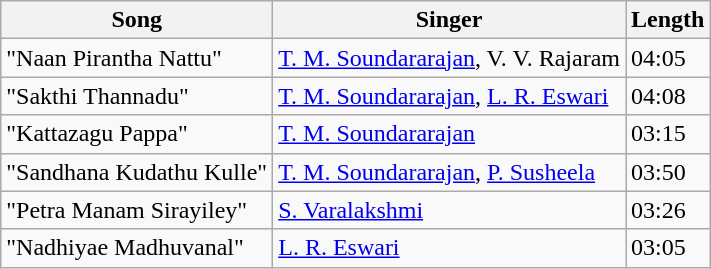<table class="wikitable">
<tr>
<th>Song</th>
<th>Singer</th>
<th>Length</th>
</tr>
<tr>
<td>"Naan Pirantha Nattu"</td>
<td><a href='#'>T. M. Soundararajan</a>, V. V. Rajaram</td>
<td>04:05</td>
</tr>
<tr>
<td>"Sakthi Thannadu"</td>
<td><a href='#'>T. M. Soundararajan</a>, <a href='#'>L. R. Eswari</a></td>
<td>04:08</td>
</tr>
<tr>
<td>"Kattazagu Pappa"</td>
<td><a href='#'>T. M. Soundararajan</a></td>
<td>03:15</td>
</tr>
<tr>
<td>"Sandhana Kudathu Kulle"</td>
<td><a href='#'>T. M. Soundararajan</a>, <a href='#'>P. Susheela</a></td>
<td>03:50</td>
</tr>
<tr>
<td>"Petra Manam Sirayiley"</td>
<td><a href='#'>S. Varalakshmi</a></td>
<td>03:26</td>
</tr>
<tr>
<td>"Nadhiyae Madhuvanal"</td>
<td><a href='#'>L. R. Eswari</a></td>
<td>03:05</td>
</tr>
</table>
